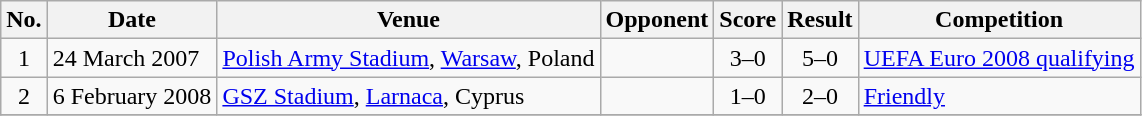<table class="wikitable sortable">
<tr>
<th>No.</th>
<th>Date</th>
<th>Venue</th>
<th>Opponent</th>
<th>Score</th>
<th>Result</th>
<th>Competition</th>
</tr>
<tr>
<td align=center>1</td>
<td>24 March 2007</td>
<td><a href='#'>Polish Army Stadium</a>, <a href='#'>Warsaw</a>, Poland</td>
<td></td>
<td align=center>3–0</td>
<td align=center>5–0</td>
<td><a href='#'>UEFA Euro 2008 qualifying</a></td>
</tr>
<tr>
<td align=center>2</td>
<td>6 February 2008</td>
<td><a href='#'>GSZ Stadium</a>, <a href='#'>Larnaca</a>, Cyprus</td>
<td></td>
<td align=center>1–0</td>
<td align=center>2–0</td>
<td><a href='#'>Friendly</a></td>
</tr>
<tr>
</tr>
</table>
